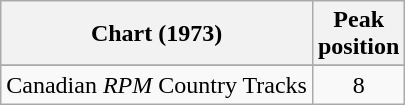<table class="wikitable sortable">
<tr>
<th>Chart (1973)</th>
<th>Peak<br>position</th>
</tr>
<tr>
</tr>
<tr>
<td>Canadian <em>RPM</em> Country Tracks</td>
<td align="center">8</td>
</tr>
</table>
